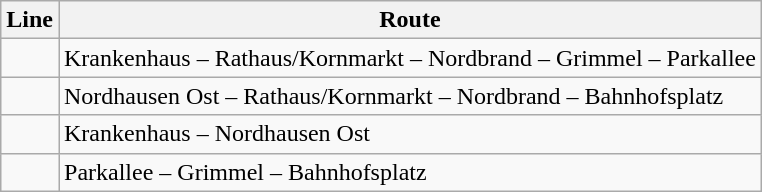<table class="wikitable">
<tr>
<th>Line</th>
<th>Route</th>
</tr>
<tr>
<td></td>
<td>Krankenhaus – Rathaus/Kornmarkt – Nordbrand – Grimmel – Parkallee</td>
</tr>
<tr>
<td></td>
<td>Nordhausen Ost – Rathaus/Kornmarkt – Nordbrand – Bahnhofsplatz</td>
</tr>
<tr>
<td></td>
<td>Krankenhaus – Nordhausen Ost</td>
</tr>
<tr>
<td></td>
<td>Parkallee – Grimmel – Bahnhofsplatz</td>
</tr>
</table>
